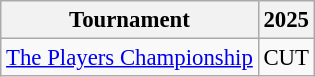<table class="wikitable" style="font-size:95%;text-align:center;">
<tr>
<th>Tournament</th>
<th>2025</th>
</tr>
<tr>
<td align=left><a href='#'>The Players Championship</a></td>
<td>CUT</td>
</tr>
</table>
